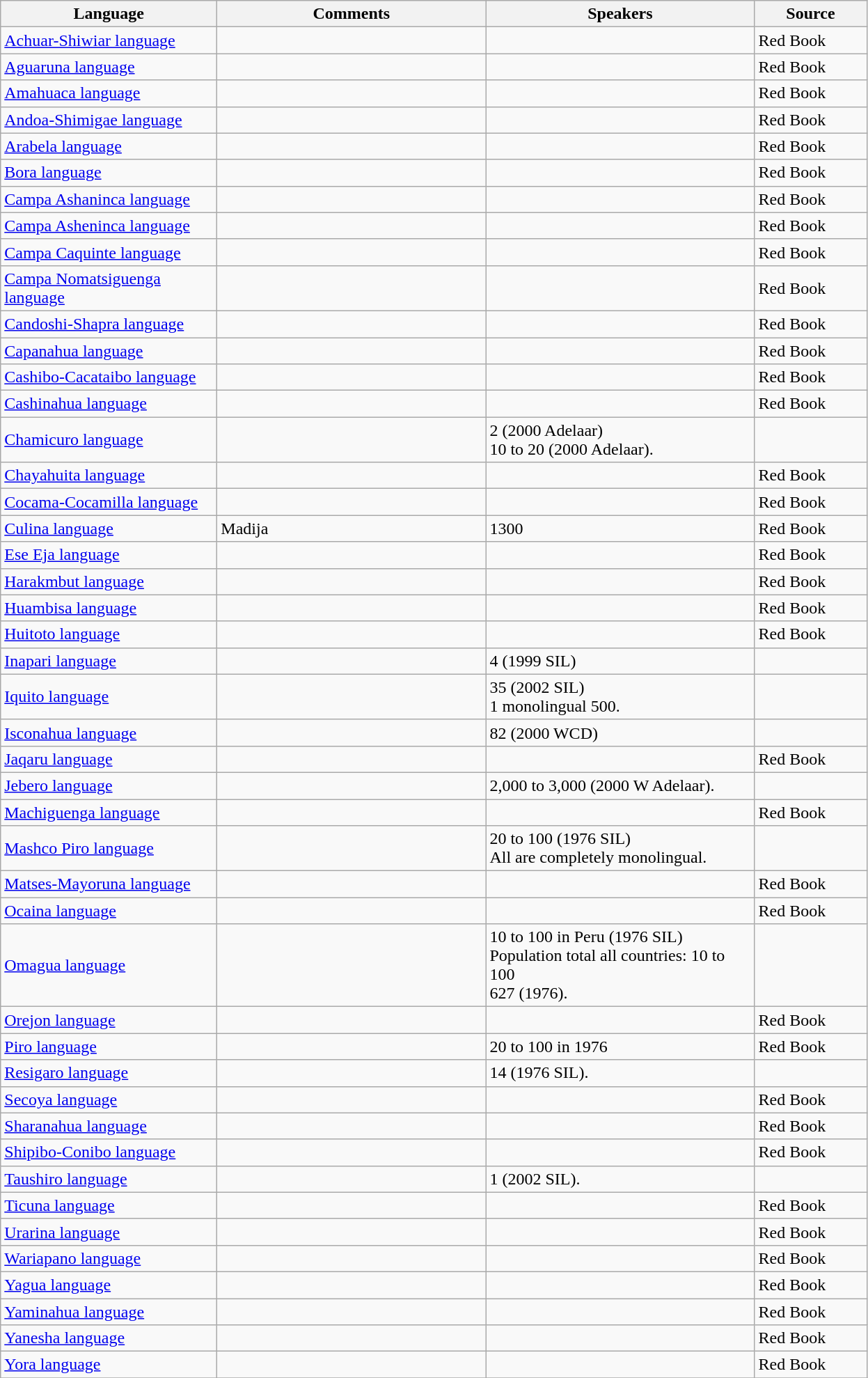<table class="wikitable">
<tr>
<th width=200pt>Language</th>
<th width=250pt>Comments</th>
<th width=250pt>Speakers</th>
<th width=100pt>Source</th>
</tr>
<tr>
<td><a href='#'>Achuar-Shiwiar language</a></td>
<td></td>
<td></td>
<td>Red Book</td>
</tr>
<tr>
<td><a href='#'>Aguaruna language</a></td>
<td></td>
<td></td>
<td>Red Book</td>
</tr>
<tr>
<td><a href='#'>Amahuaca language</a></td>
<td></td>
<td></td>
<td>Red Book</td>
</tr>
<tr>
<td><a href='#'>Andoa-Shimigae language</a></td>
<td></td>
<td></td>
<td>Red Book</td>
</tr>
<tr>
<td><a href='#'>Arabela language</a></td>
<td></td>
<td></td>
<td>Red Book</td>
</tr>
<tr>
<td><a href='#'>Bora language</a></td>
<td></td>
<td></td>
<td>Red Book</td>
</tr>
<tr>
<td><a href='#'>Campa Ashaninca language</a></td>
<td></td>
<td></td>
<td>Red Book</td>
</tr>
<tr>
<td><a href='#'>Campa Asheninca language</a></td>
<td></td>
<td></td>
<td>Red Book</td>
</tr>
<tr>
<td><a href='#'>Campa Caquinte language</a></td>
<td></td>
<td></td>
<td>Red Book</td>
</tr>
<tr>
<td><a href='#'>Campa Nomatsiguenga language</a></td>
<td></td>
<td></td>
<td>Red Book</td>
</tr>
<tr>
<td><a href='#'>Candoshi-Shapra language</a></td>
<td></td>
<td></td>
<td>Red Book</td>
</tr>
<tr>
<td><a href='#'>Capanahua language</a></td>
<td></td>
<td></td>
<td>Red Book</td>
</tr>
<tr>
<td><a href='#'>Cashibo-Cacataibo language</a></td>
<td></td>
<td></td>
<td>Red Book</td>
</tr>
<tr>
<td><a href='#'>Cashinahua language</a></td>
<td></td>
<td></td>
<td>Red Book</td>
</tr>
<tr>
<td><a href='#'>Chamicuro language</a></td>
<td></td>
<td>2 (2000 Adelaar)<br>10 to 20 (2000 Adelaar).</td>
<td></td>
</tr>
<tr>
<td><a href='#'>Chayahuita language</a></td>
<td></td>
<td></td>
<td>Red Book</td>
</tr>
<tr>
<td><a href='#'>Cocama-Cocamilla language</a></td>
<td></td>
<td></td>
<td>Red Book</td>
</tr>
<tr>
<td><a href='#'>Culina language</a></td>
<td>Madija</td>
<td>1300</td>
<td>Red Book</td>
</tr>
<tr>
<td><a href='#'>Ese Eja language</a></td>
<td></td>
<td></td>
<td>Red Book</td>
</tr>
<tr>
<td><a href='#'>Harakmbut language</a></td>
<td></td>
<td></td>
<td>Red Book</td>
</tr>
<tr>
<td><a href='#'>Huambisa language</a></td>
<td></td>
<td></td>
<td>Red Book</td>
</tr>
<tr>
<td><a href='#'>Huitoto language</a></td>
<td></td>
<td></td>
<td>Red Book</td>
</tr>
<tr>
<td><a href='#'>Inapari language</a></td>
<td></td>
<td>4 (1999 SIL)</td>
<td></td>
</tr>
<tr>
<td><a href='#'>Iquito language</a></td>
<td></td>
<td>35 (2002 SIL)<br>1 monolingual  500.</td>
<td></td>
</tr>
<tr>
<td><a href='#'>Isconahua language</a></td>
<td></td>
<td>82 (2000 WCD)</td>
<td></td>
</tr>
<tr>
<td><a href='#'>Jaqaru language</a></td>
<td></td>
<td></td>
<td>Red Book</td>
</tr>
<tr>
<td><a href='#'>Jebero language</a></td>
<td></td>
<td>2,000 to 3,000 (2000 W Adelaar).</td>
<td></td>
</tr>
<tr>
<td><a href='#'>Machiguenga language</a></td>
<td></td>
<td></td>
<td>Red Book</td>
</tr>
<tr>
<td><a href='#'>Mashco Piro language</a></td>
<td></td>
<td>20 to 100 (1976 SIL)<br>All are completely monolingual.</td>
<td></td>
</tr>
<tr>
<td><a href='#'>Matses-Mayoruna language</a></td>
<td></td>
<td></td>
<td>Red Book</td>
</tr>
<tr>
<td><a href='#'>Ocaina language</a></td>
<td></td>
<td></td>
<td>Red Book</td>
</tr>
<tr>
<td><a href='#'>Omagua language</a></td>
<td></td>
<td>10 to 100 in Peru (1976 SIL)<br>Population total all countries: 10 to 100<br>627 (1976).</td>
<td></td>
</tr>
<tr>
<td><a href='#'>Orejon language</a></td>
<td></td>
<td></td>
<td>Red Book</td>
</tr>
<tr>
<td><a href='#'>Piro language</a></td>
<td></td>
<td>20 to 100 in 1976</td>
<td>Red Book</td>
</tr>
<tr>
<td><a href='#'>Resigaro language</a></td>
<td></td>
<td>14 (1976 SIL).</td>
<td></td>
</tr>
<tr>
<td><a href='#'>Secoya language</a></td>
<td></td>
<td></td>
<td>Red Book</td>
</tr>
<tr>
<td><a href='#'>Sharanahua language</a></td>
<td></td>
<td></td>
<td>Red Book</td>
</tr>
<tr>
<td><a href='#'>Shipibo-Conibo language</a></td>
<td></td>
<td></td>
<td>Red Book</td>
</tr>
<tr>
<td><a href='#'>Taushiro language</a></td>
<td></td>
<td>1 (2002 SIL).</td>
<td></td>
</tr>
<tr>
<td><a href='#'>Ticuna language</a></td>
<td></td>
<td></td>
<td>Red Book</td>
</tr>
<tr>
<td><a href='#'>Urarina language</a></td>
<td></td>
<td></td>
<td>Red Book</td>
</tr>
<tr>
<td><a href='#'>Wariapano language</a></td>
<td></td>
<td></td>
<td>Red Book</td>
</tr>
<tr>
<td><a href='#'>Yagua language</a></td>
<td></td>
<td></td>
<td>Red Book</td>
</tr>
<tr>
<td><a href='#'>Yaminahua language</a></td>
<td></td>
<td></td>
<td>Red Book</td>
</tr>
<tr>
<td><a href='#'>Yanesha language</a></td>
<td></td>
<td></td>
<td>Red Book</td>
</tr>
<tr>
<td><a href='#'>Yora language</a></td>
<td></td>
<td></td>
<td>Red Book</td>
</tr>
<tr>
</tr>
</table>
